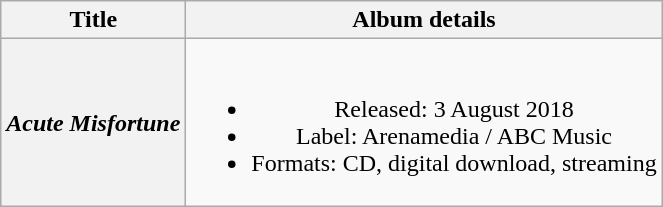<table class="wikitable plainrowheaders" style="text-align:center;" border="1">
<tr>
<th>Title</th>
<th>Album details</th>
</tr>
<tr>
<th scope="row"><em>Acute Misfortune</em> <br></th>
<td><br><ul><li>Released: 3 August 2018</li><li>Label: Arenamedia / ABC Music</li><li>Formats: CD, digital download, streaming</li></ul></td>
</tr>
</table>
